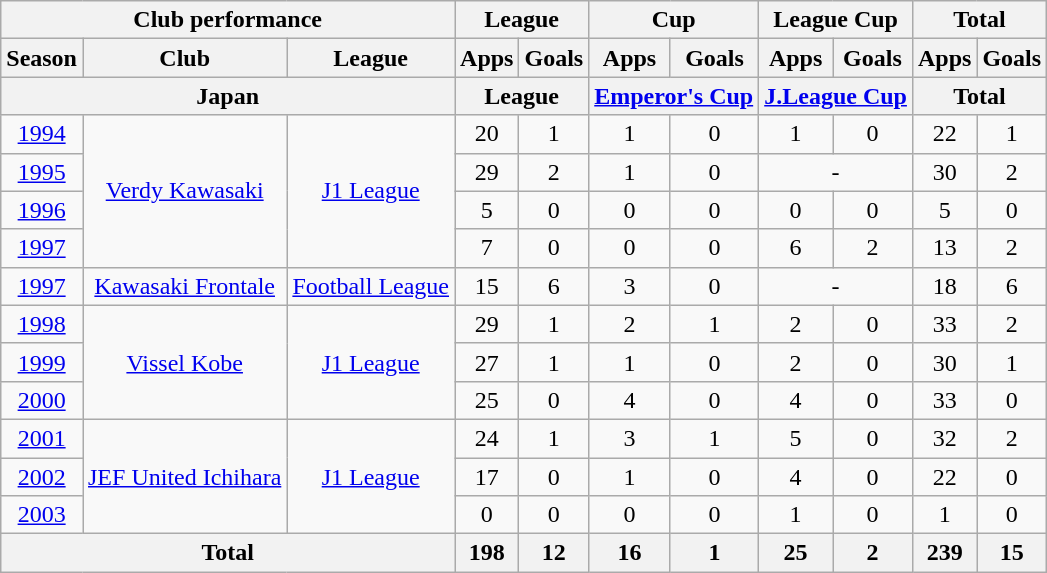<table class="wikitable" style="text-align:center;">
<tr>
<th colspan=3>Club performance</th>
<th colspan=2>League</th>
<th colspan=2>Cup</th>
<th colspan=2>League Cup</th>
<th colspan=2>Total</th>
</tr>
<tr>
<th>Season</th>
<th>Club</th>
<th>League</th>
<th>Apps</th>
<th>Goals</th>
<th>Apps</th>
<th>Goals</th>
<th>Apps</th>
<th>Goals</th>
<th>Apps</th>
<th>Goals</th>
</tr>
<tr>
<th colspan=3>Japan</th>
<th colspan=2>League</th>
<th colspan=2><a href='#'>Emperor's Cup</a></th>
<th colspan=2><a href='#'>J.League Cup</a></th>
<th colspan=2>Total</th>
</tr>
<tr>
<td><a href='#'>1994</a></td>
<td rowspan="4"><a href='#'>Verdy Kawasaki</a></td>
<td rowspan="4"><a href='#'>J1 League</a></td>
<td>20</td>
<td>1</td>
<td>1</td>
<td>0</td>
<td>1</td>
<td>0</td>
<td>22</td>
<td>1</td>
</tr>
<tr>
<td><a href='#'>1995</a></td>
<td>29</td>
<td>2</td>
<td>1</td>
<td>0</td>
<td colspan="2">-</td>
<td>30</td>
<td>2</td>
</tr>
<tr>
<td><a href='#'>1996</a></td>
<td>5</td>
<td>0</td>
<td>0</td>
<td>0</td>
<td>0</td>
<td>0</td>
<td>5</td>
<td>0</td>
</tr>
<tr>
<td><a href='#'>1997</a></td>
<td>7</td>
<td>0</td>
<td>0</td>
<td>0</td>
<td>6</td>
<td>2</td>
<td>13</td>
<td>2</td>
</tr>
<tr>
<td><a href='#'>1997</a></td>
<td><a href='#'>Kawasaki Frontale</a></td>
<td><a href='#'>Football League</a></td>
<td>15</td>
<td>6</td>
<td>3</td>
<td>0</td>
<td colspan="2">-</td>
<td>18</td>
<td>6</td>
</tr>
<tr>
<td><a href='#'>1998</a></td>
<td rowspan="3"><a href='#'>Vissel Kobe</a></td>
<td rowspan="3"><a href='#'>J1 League</a></td>
<td>29</td>
<td>1</td>
<td>2</td>
<td>1</td>
<td>2</td>
<td>0</td>
<td>33</td>
<td>2</td>
</tr>
<tr>
<td><a href='#'>1999</a></td>
<td>27</td>
<td>1</td>
<td>1</td>
<td>0</td>
<td>2</td>
<td>0</td>
<td>30</td>
<td>1</td>
</tr>
<tr>
<td><a href='#'>2000</a></td>
<td>25</td>
<td>0</td>
<td>4</td>
<td>0</td>
<td>4</td>
<td>0</td>
<td>33</td>
<td>0</td>
</tr>
<tr>
<td><a href='#'>2001</a></td>
<td rowspan="3"><a href='#'>JEF United Ichihara</a></td>
<td rowspan="3"><a href='#'>J1 League</a></td>
<td>24</td>
<td>1</td>
<td>3</td>
<td>1</td>
<td>5</td>
<td>0</td>
<td>32</td>
<td>2</td>
</tr>
<tr>
<td><a href='#'>2002</a></td>
<td>17</td>
<td>0</td>
<td>1</td>
<td>0</td>
<td>4</td>
<td>0</td>
<td>22</td>
<td>0</td>
</tr>
<tr>
<td><a href='#'>2003</a></td>
<td>0</td>
<td>0</td>
<td>0</td>
<td>0</td>
<td>1</td>
<td>0</td>
<td>1</td>
<td>0</td>
</tr>
<tr>
<th colspan=3>Total</th>
<th>198</th>
<th>12</th>
<th>16</th>
<th>1</th>
<th>25</th>
<th>2</th>
<th>239</th>
<th>15</th>
</tr>
</table>
